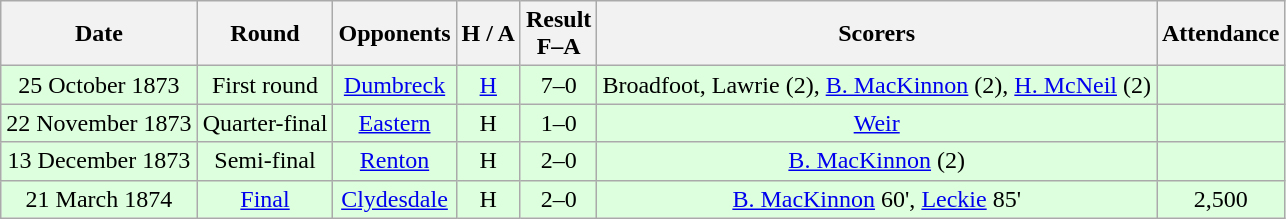<table class="wikitable" style="text-align:center">
<tr>
<th>Date</th>
<th>Round</th>
<th>Opponents</th>
<th>H / A</th>
<th>Result<br>F–A</th>
<th>Scorers</th>
<th>Attendance</th>
</tr>
<tr bgcolor=#ddffdd>
<td>25 October 1873</td>
<td>First round</td>
<td><a href='#'>Dumbreck</a></td>
<td><a href='#'>H</a></td>
<td>7–0</td>
<td>Broadfoot, Lawrie (2), <a href='#'>B. MacKinnon</a> (2), <a href='#'>H. McNeil</a> (2)</td>
<td></td>
</tr>
<tr bgcolor=#ddffdd>
<td>22 November 1873</td>
<td>Quarter-final</td>
<td><a href='#'>Eastern</a></td>
<td>H</td>
<td>1–0</td>
<td><a href='#'>Weir</a></td>
<td></td>
</tr>
<tr bgcolor=#ddffdd>
<td>13 December 1873</td>
<td>Semi-final</td>
<td><a href='#'>Renton</a></td>
<td>H</td>
<td>2–0</td>
<td><a href='#'>B. MacKinnon</a> (2)</td>
<td></td>
</tr>
<tr bgcolor=#ddffdd>
<td>21 March 1874</td>
<td><a href='#'>Final</a></td>
<td><a href='#'>Clydesdale</a></td>
<td>H</td>
<td>2–0</td>
<td><a href='#'>B. MacKinnon</a> 60', <a href='#'>Leckie</a> 85'</td>
<td>2,500</td>
</tr>
</table>
